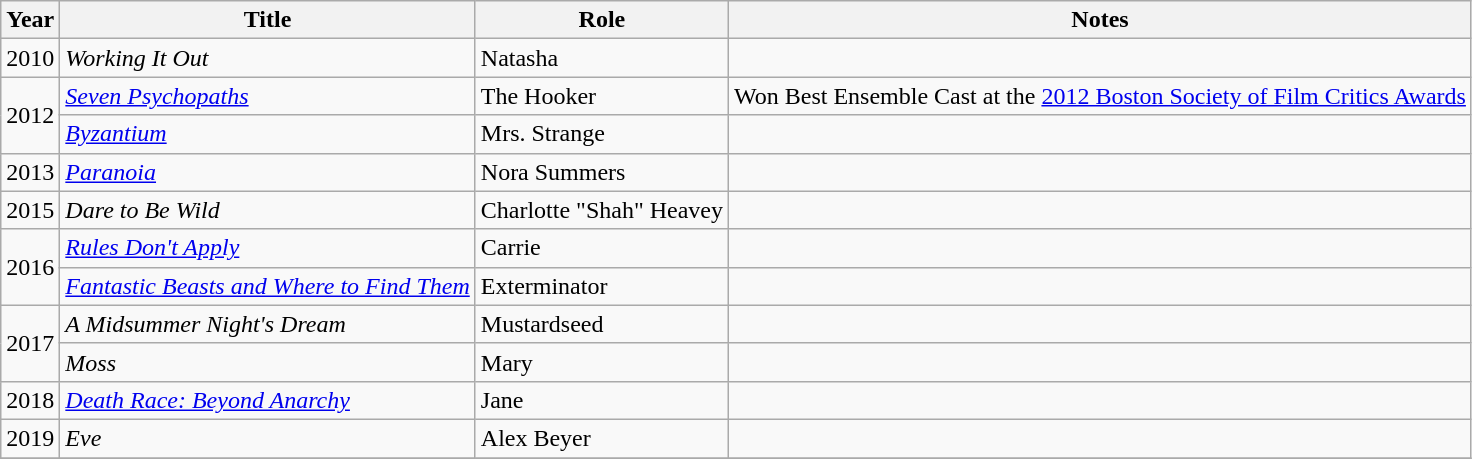<table class="wikitable" style="text-align:center; margin-right:auto">
<tr>
<th>Year</th>
<th>Title</th>
<th>Role</th>
<th>Notes</th>
</tr>
<tr>
<td>2010</td>
<td style="text-align:left;"><em>Working It Out</em></td>
<td style="text-align:left;">Natasha</td>
<td></td>
</tr>
<tr>
<td rowspan=2 style="text-align:center;">2012</td>
<td style="text-align:left;"><em><a href='#'>Seven Psychopaths</a></em></td>
<td style="text-align:left;">The Hooker</td>
<td style="text-align:left;">Won Best Ensemble Cast at the <a href='#'>2012 Boston Society of Film Critics Awards</a></td>
</tr>
<tr>
<td style="text-align:left;"><em><a href='#'>Byzantium</a></em></td>
<td style="text-align:left;">Mrs. Strange</td>
<td style="text-align:left;"></td>
</tr>
<tr>
<td>2013</td>
<td style="text-align:left;"><em><a href='#'>Paranoia</a></em></td>
<td style="text-align:left;">Nora Summers</td>
<td style="text-align:left;"></td>
</tr>
<tr>
<td>2015</td>
<td style="text-align:left;"><em>Dare to Be Wild</em></td>
<td style="text-align:left;">Charlotte "Shah" Heavey</td>
<td style="text-align:left;"></td>
</tr>
<tr>
<td rowspan=2 style="text-align:center;">2016</td>
<td style="text-align:left;"><em><a href='#'>Rules Don't Apply</a></em></td>
<td style="text-align:left;">Carrie</td>
<td style="text-align:left;"></td>
</tr>
<tr>
<td style="text-align:left;"><em><a href='#'>Fantastic Beasts and Where to Find Them</a></em></td>
<td style="text-align:left;">Exterminator</td>
<td style="text-align:left;"></td>
</tr>
<tr>
<td rowspan=2 style="text-align:center;">2017</td>
<td style="text-align:left;"><em>A Midsummer Night's Dream</em></td>
<td style="text-align:left;">Mustardseed</td>
<td style="text-align:left;"></td>
</tr>
<tr>
<td style="text-align:left;"><em>Moss</em></td>
<td style="text-align:left;">Mary</td>
<td style="text-align:left;"></td>
</tr>
<tr>
<td rowspan=1 style="text-align:center;">2018</td>
<td style="text-align:left;"><em><a href='#'>Death Race: Beyond Anarchy</a></em></td>
<td style="text-align:left;">Jane</td>
<td style="text-align:left;"></td>
</tr>
<tr>
<td rowspan=1 style="text-align:center;">2019</td>
<td style="text-align:left;"><em>Eve</em></td>
<td style="text-align:left;">Alex Beyer</td>
<td style="text-align:left;"></td>
</tr>
<tr>
</tr>
</table>
